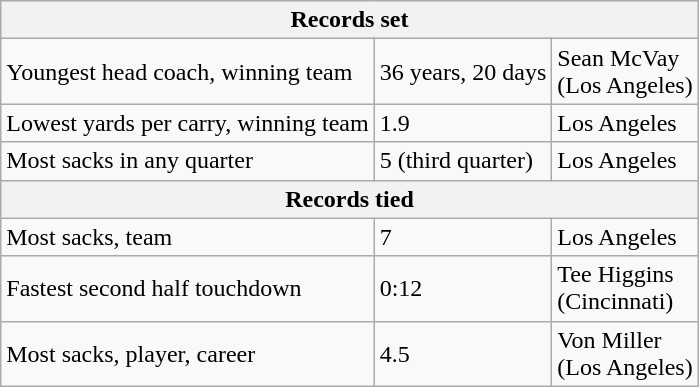<table class="wikitable">
<tr>
<th colspan=3>Records set <br></th>
</tr>
<tr>
<td>Youngest head coach, winning team</td>
<td>36 years, 20 days</td>
<td>Sean McVay<br>(Los Angeles)</td>
</tr>
<tr>
<td>Lowest yards per carry, winning team</td>
<td>1.9</td>
<td>Los Angeles</td>
</tr>
<tr>
<td>Most sacks in any quarter</td>
<td>5 (third quarter)</td>
<td>Los Angeles</td>
</tr>
<tr>
<th colspan=3>Records tied</th>
</tr>
<tr>
<td>Most sacks, team</td>
<td>7</td>
<td>Los Angeles</td>
</tr>
<tr>
<td>Fastest second half touchdown</td>
<td>0:12</td>
<td>Tee Higgins<br>(Cincinnati)</td>
</tr>
<tr>
<td>Most sacks, player, career</td>
<td>4.5</td>
<td>Von Miller<br>(Los Angeles)</td>
</tr>
</table>
